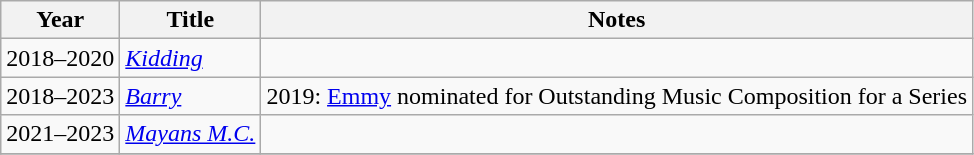<table class="wikitable">
<tr>
<th>Year</th>
<th>Title</th>
<th>Notes</th>
</tr>
<tr>
<td>2018–2020</td>
<td><em><a href='#'>Kidding</a></em></td>
<td></td>
</tr>
<tr>
<td>2018–2023</td>
<td><em><a href='#'>Barry</a></em></td>
<td>2019: <a href='#'>Emmy</a> nominated for Outstanding Music Composition for a Series</td>
</tr>
<tr>
<td>2021–2023</td>
<td><em><a href='#'>Mayans M.C.</a></em></td>
<td></td>
</tr>
<tr>
</tr>
</table>
